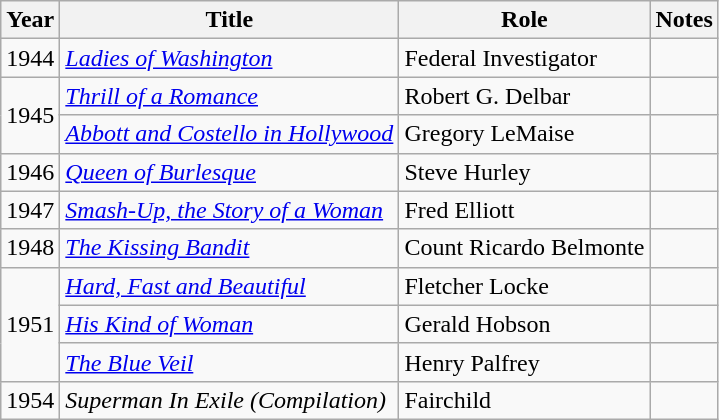<table class="wikitable">
<tr>
<th>Year</th>
<th>Title</th>
<th>Role</th>
<th>Notes</th>
</tr>
<tr>
<td>1944</td>
<td><em><a href='#'>Ladies of Washington</a></em></td>
<td>Federal Investigator</td>
<td></td>
</tr>
<tr>
<td rowspan=2>1945</td>
<td><em><a href='#'>Thrill of a Romance</a></em></td>
<td>Robert G. Delbar</td>
<td></td>
</tr>
<tr>
<td><em><a href='#'>Abbott and Costello in Hollywood</a></em></td>
<td>Gregory LeMaise</td>
<td></td>
</tr>
<tr>
<td>1946</td>
<td><em><a href='#'>Queen of Burlesque</a></em></td>
<td>Steve Hurley</td>
<td></td>
</tr>
<tr>
<td>1947</td>
<td><em><a href='#'>Smash-Up, the Story of a Woman</a></em></td>
<td>Fred Elliott</td>
<td></td>
</tr>
<tr>
<td>1948</td>
<td><em><a href='#'>The Kissing Bandit</a></em></td>
<td>Count Ricardo Belmonte</td>
<td></td>
</tr>
<tr>
<td rowspan=3>1951</td>
<td><em><a href='#'>Hard, Fast and Beautiful</a></em></td>
<td>Fletcher Locke</td>
<td></td>
</tr>
<tr>
<td><em><a href='#'>His Kind of Woman</a></em></td>
<td>Gerald Hobson</td>
<td></td>
</tr>
<tr>
<td><em><a href='#'>The Blue Veil</a></em></td>
<td>Henry Palfrey</td>
<td></td>
</tr>
<tr>
<td>1954</td>
<td><em>Superman In Exile (Compilation)</em></td>
<td>Fairchild</td>
<td></td>
</tr>
</table>
